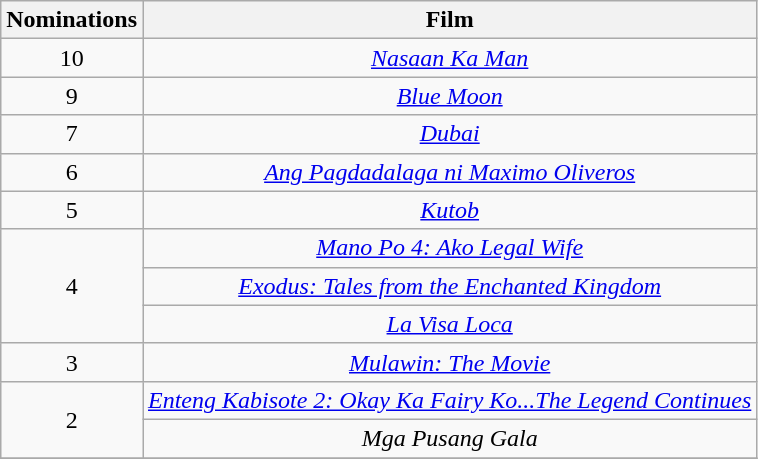<table class="wikitable" style="text-align:center;">
<tr>
<th scope="col" width="55">Nominations</th>
<th scope="col" align="center">Film</th>
</tr>
<tr>
<td style="text-align:center">10</td>
<td><em><a href='#'>Nasaan Ka Man</a></em></td>
</tr>
<tr>
<td style="text-align:center">9</td>
<td><em><a href='#'>Blue Moon</a></em></td>
</tr>
<tr>
<td style="text-align:center">7</td>
<td><em><a href='#'>Dubai</a></em></td>
</tr>
<tr>
<td style="text-align:center">6</td>
<td><em><a href='#'>Ang Pagdadalaga ni Maximo Oliveros</a></em></td>
</tr>
<tr>
<td style="text-align:center">5</td>
<td><em><a href='#'>Kutob</a></em></td>
</tr>
<tr>
<td rowspan=3 style="text-align:center">4</td>
<td><em><a href='#'>Mano Po 4: Ako Legal Wife</a></em></td>
</tr>
<tr>
<td><em><a href='#'>Exodus: Tales from the Enchanted Kingdom</a></em></td>
</tr>
<tr>
<td><em><a href='#'>La Visa Loca</a></em></td>
</tr>
<tr>
<td style="text-align:center">3</td>
<td><em><a href='#'>Mulawin: The Movie</a></em></td>
</tr>
<tr>
<td rowspan=2 style="text-align:center">2</td>
<td><em><a href='#'>Enteng Kabisote 2: Okay Ka Fairy Ko...The Legend Continues</a></em></td>
</tr>
<tr>
<td><em>Mga Pusang Gala</em></td>
</tr>
<tr>
</tr>
</table>
